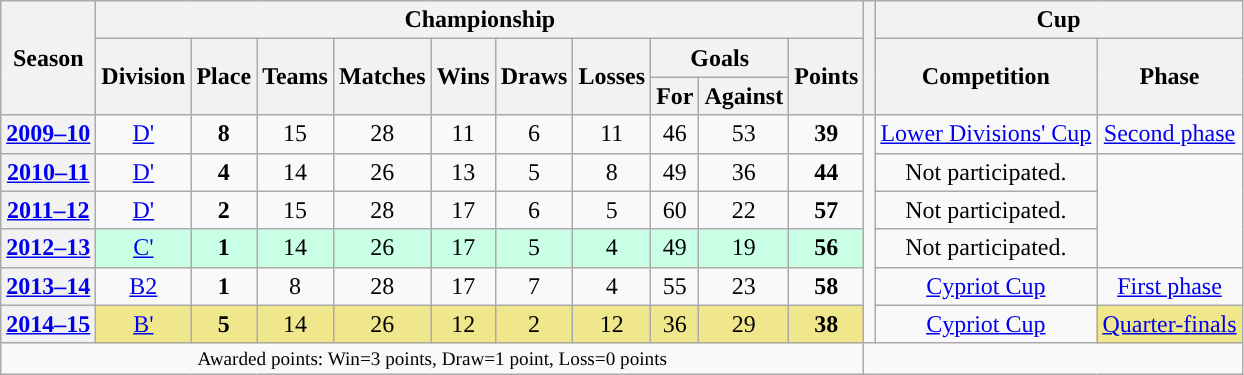<table class="wikitable" style="text-align: center">
<tr>
<th rowspan=3>Season</th>
<th colspan=10>Championship</th>
<th rowspan=3 style="text-align: center;" bgcolor=white></th>
<th colspan=3>Cup</th>
</tr>
<tr>
<th rowspan=2>Division</th>
<th rowspan=2>Place</th>
<th rowspan=2>Teams</th>
<th rowspan=2>Matches</th>
<th rowspan=2>Wins</th>
<th rowspan=2>Draws</th>
<th rowspan=2>Losses</th>
<th colspan=2>Goals</th>
<th rowspan=2>Points</th>
<th rowspan=2>Competition</th>
<th rowspan=2>Phase</th>
</tr>
<tr>
<th>For</th>
<th>Against</th>
</tr>
<tr>
<th><a href='#'>2009–10</a></th>
<td><a href='#'>D'</a></td>
<td><strong>8</strong></td>
<td>15</td>
<td>28</td>
<td>11</td>
<td>6</td>
<td>11</td>
<td>46</td>
<td>53</td>
<td><strong>39</strong></td>
<td rowspan=6></td>
<td style="text-align: center;"><a href='#'>Lower Divisions' Cup</a></td>
<td style="text-align: center;"><a href='#'>Second phase</a></td>
</tr>
<tr>
<th><a href='#'>2010–11</a></th>
<td><a href='#'>D'</a></td>
<td><strong>4</strong></td>
<td>14</td>
<td>26</td>
<td>13</td>
<td>5</td>
<td>8</td>
<td>49</td>
<td>36</td>
<td><strong>44</strong></td>
<td style="text-align: center; colspan=2">Not participated.</td>
</tr>
<tr>
<th><a href='#'>2011–12</a></th>
<td><a href='#'>D'</a></td>
<td><strong>2</strong></td>
<td>15</td>
<td>28</td>
<td>17</td>
<td>6</td>
<td>5</td>
<td>60</td>
<td>22</td>
<td><strong>57</strong></td>
<td style="text-align: center; colspan=2">Not participated.</td>
</tr>
<tr>
<th><a href='#'>2012–13</a></th>
<td style="background:#C9FFE5"><a href='#'>C'</a></td>
<td style="background:#C9FFE5"><strong>1</strong></td>
<td style="background:#C9FFE5">14</td>
<td style="background:#C9FFE5">26</td>
<td style="background:#C9FFE5">17</td>
<td style="background:#C9FFE5">5</td>
<td style="background:#C9FFE5">4</td>
<td style="background:#C9FFE5">49</td>
<td style="background:#C9FFE5">19</td>
<td style="background:#C9FFE5"><strong>56</strong></td>
<td style="text-align: center; colspan=2">Not participated.</td>
</tr>
<tr>
<th><a href='#'>2013–14</a></th>
<td style="text-align: center;" style="background:#C9FFE5"><a href='#'>Β2</a></td>
<td style="text-align: center;" style="background:#C9FFE5"><strong>1</strong></td>
<td style="text-align: center;" style="background:#C9FFE5">8</td>
<td style="text-align: center;" style="background:#C9FFE5">28</td>
<td style="text-align: center;" style="background:#C9FFE5">17</td>
<td style="text-align: center;" style="background:#C9FFE5">7</td>
<td style="text-align: center;" style="background:#C9FFE5">4</td>
<td style="text-align: center;" style="background:#C9FFE5">55</td>
<td style="text-align: center;" style="background:#C9FFE5">23</td>
<td style="text-align: center;" style="background:#C9FFE5"><strong>58</strong></td>
<td><a href='#'>Cypriot Cup</a></td>
<td><a href='#'>First phase</a></td>
</tr>
<tr>
<th><a href='#'>2014–15</a></th>
<td style="background:#F0E68C"><a href='#'>B'</a></td>
<td style="background:#F0E68C"><strong>5</strong></td>
<td style="background:#F0E68C">14</td>
<td style="background:#F0E68C">26</td>
<td style="background:#F0E68C">12</td>
<td style="background:#F0E68C">2</td>
<td style="background:#F0E68C">12</td>
<td style="background:#F0E68C">36</td>
<td style="background:#F0E68C">29</td>
<td style="background:#F0E68C"><strong>38</strong></td>
<td style="text-align: center; style="background:#F0E68C"><a href='#'>Cypriot Cup</a></td>
<td style="background:#F0E68C"><a href='#'>Quarter-finals</a></td>
</tr>
<tr>
<td colspan=11 style="font-size:80%">Awarded points: Win=3 points, Draw=1 point, Loss=0 points</td>
</tr>
</table>
